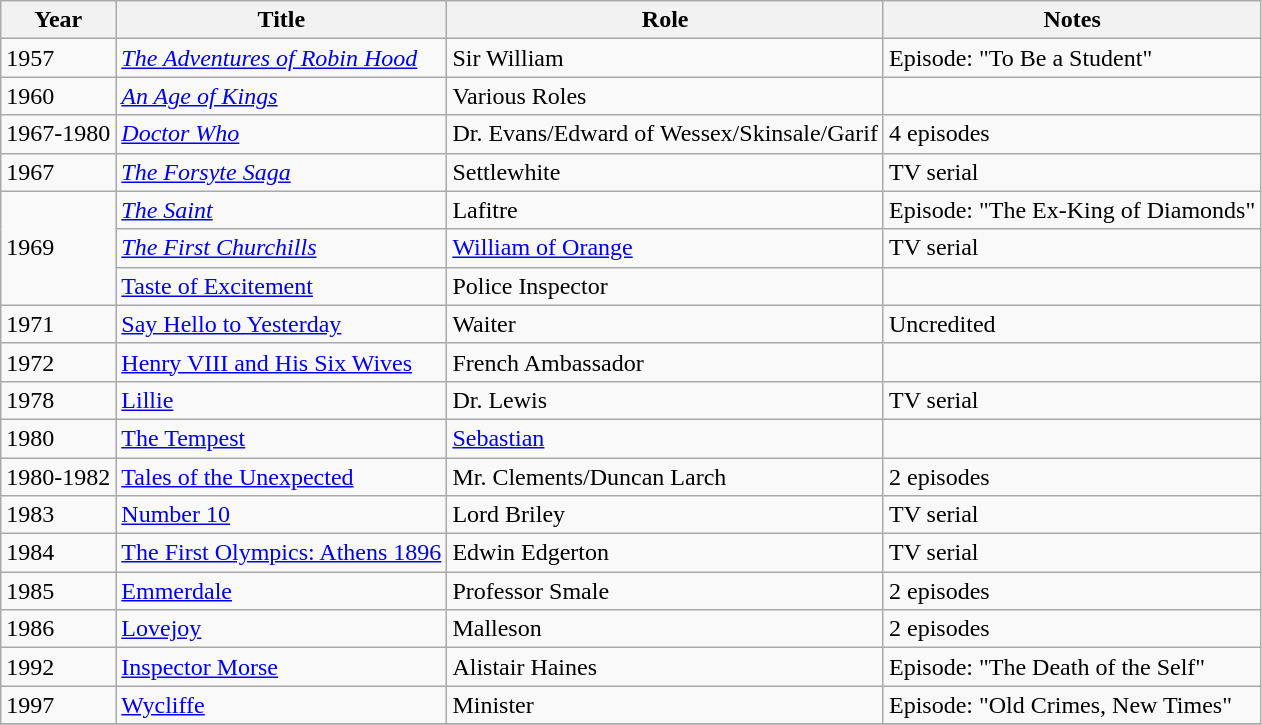<table class="wikitable">
<tr>
<th>Year</th>
<th>Title</th>
<th>Role</th>
<th>Notes</th>
</tr>
<tr>
<td>1957</td>
<td><em><a href='#'>The Adventures of Robin Hood</a></em></td>
<td>Sir William</td>
<td>Episode: "To Be a Student"</td>
</tr>
<tr>
<td>1960</td>
<td><em><a href='#'>An Age of Kings</a></em></td>
<td>Various Roles</td>
<td></td>
</tr>
<tr>
<td>1967-1980</td>
<td><em><a href='#'>Doctor Who</a></em></td>
<td>Dr. Evans/Edward of Wessex/Skinsale/Garif</td>
<td>4 episodes</td>
</tr>
<tr>
<td>1967</td>
<td><em><a href='#'>The Forsyte Saga</a></em></td>
<td>Settlewhite</td>
<td>TV serial</td>
</tr>
<tr>
<td rowspan=3>1969</td>
<td><em><a href='#'>The Saint</a></em></td>
<td>Lafitre</td>
<td>Episode: "The Ex-King of Diamonds"</td>
</tr>
<tr>
<td><em><a href='#'>The First Churchills</a></em></td>
<td><a href='#'>William of Orange</a><em></td>
<td>TV serial</td>
</tr>
<tr>
<td></em><a href='#'>Taste of Excitement</a><em></td>
<td>Police Inspector</td>
<td></td>
</tr>
<tr>
<td>1971</td>
<td></em><a href='#'>Say Hello to Yesterday</a><em></td>
<td>Waiter</td>
<td>Uncredited</td>
</tr>
<tr>
<td>1972</td>
<td></em><a href='#'>Henry VIII and His Six Wives</a><em></td>
<td>French Ambassador</td>
<td></td>
</tr>
<tr>
<td>1978</td>
<td></em><a href='#'>Lillie</a><em></td>
<td>Dr. Lewis</td>
<td>TV serial</td>
</tr>
<tr>
<td>1980</td>
<td></em><a href='#'>The Tempest</a><em></td>
<td><a href='#'>Sebastian</a></td>
<td></td>
</tr>
<tr>
<td>1980-1982</td>
<td></em><a href='#'>Tales of the Unexpected</a><em></td>
<td>Mr. Clements/Duncan Larch</td>
<td>2 episodes</td>
</tr>
<tr>
<td>1983</td>
<td></em><a href='#'>Number 10</a><em></td>
<td>Lord Briley</td>
<td>TV serial</td>
</tr>
<tr>
<td>1984</td>
<td></em><a href='#'>The First Olympics: Athens 1896</a><em></td>
<td>Edwin Edgerton</td>
<td>TV serial</td>
</tr>
<tr>
<td>1985</td>
<td></em><a href='#'>Emmerdale</a><em></td>
<td>Professor Smale</td>
<td>2 episodes</td>
</tr>
<tr>
<td>1986</td>
<td></em><a href='#'>Lovejoy</a><em></td>
<td>Malleson</td>
<td>2 episodes</td>
</tr>
<tr>
<td>1992</td>
<td></em><a href='#'>Inspector Morse</a><em></td>
<td>Alistair Haines</td>
<td>Episode: "The Death of the Self"</td>
</tr>
<tr>
<td>1997</td>
<td></em><a href='#'>Wycliffe</a><em></td>
<td>Minister</td>
<td>Episode: "Old Crimes, New Times"</td>
</tr>
<tr>
</tr>
</table>
